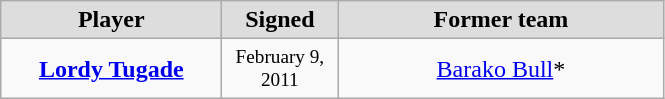<table class="wikitable" style="text-align: center">
<tr align="center" bgcolor="#dddddd">
<td style="width:140px"><strong>Player</strong></td>
<td style="width:70px"><strong>Signed</strong></td>
<td style="width:210px"><strong>Former team</strong></td>
</tr>
<tr style="height:40px">
<td><strong><a href='#'>Lordy Tugade</a></strong></td>
<td style="font-size: 80%">February 9, 2011</td>
<td><a href='#'>Barako Bull</a>*</td>
</tr>
</table>
